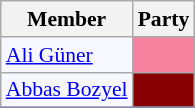<table class=wikitable style="border:1px solid #8888aa; background-color:#f7f8ff; padding:0px; font-size:90%;">
<tr>
<th>Member</th>
<th>Party</th>
</tr>
<tr>
<td><a href='#'>Ali Güner</a></td>
<td style="background: #F7819F"></td>
</tr>
<tr>
<td><a href='#'>Abbas Bozyel</a></td>
<td style="background: #870000"></td>
</tr>
<tr>
</tr>
</table>
